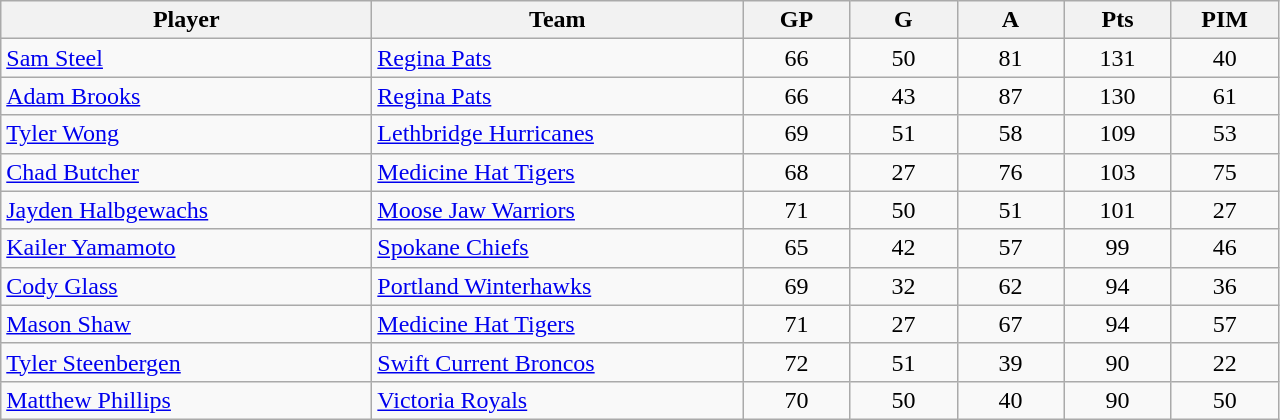<table class="wikitable sortable" style="text-align: center">
<tr>
<th class="unsortable" align=center bgcolor=#F2F2F2 style="width: 15em">Player</th>
<th style="width: 15em">Team</th>
<th style="width: 4em">GP</th>
<th style="width: 4em">G</th>
<th style="width: 4em">A</th>
<th style="width: 4em">Pts</th>
<th style="width: 4em">PIM</th>
</tr>
<tr>
<td align=left><a href='#'>Sam Steel</a></td>
<td align=left><a href='#'>Regina Pats</a></td>
<td>66</td>
<td>50</td>
<td>81</td>
<td>131</td>
<td>40</td>
</tr>
<tr>
<td align=left><a href='#'>Adam Brooks</a></td>
<td align=left><a href='#'>Regina Pats</a></td>
<td>66</td>
<td>43</td>
<td>87</td>
<td>130</td>
<td>61</td>
</tr>
<tr>
<td align=left><a href='#'>Tyler Wong</a></td>
<td align=left><a href='#'>Lethbridge Hurricanes</a></td>
<td>69</td>
<td>51</td>
<td>58</td>
<td>109</td>
<td>53</td>
</tr>
<tr>
<td align=left><a href='#'>Chad Butcher</a></td>
<td align=left><a href='#'>Medicine Hat Tigers</a></td>
<td>68</td>
<td>27</td>
<td>76</td>
<td>103</td>
<td>75</td>
</tr>
<tr>
<td align=left><a href='#'>Jayden Halbgewachs</a></td>
<td align=left><a href='#'>Moose Jaw Warriors</a></td>
<td>71</td>
<td>50</td>
<td>51</td>
<td>101</td>
<td>27</td>
</tr>
<tr>
<td align=left><a href='#'>Kailer Yamamoto</a></td>
<td align=left><a href='#'>Spokane Chiefs</a></td>
<td>65</td>
<td>42</td>
<td>57</td>
<td>99</td>
<td>46</td>
</tr>
<tr>
<td align=left><a href='#'>Cody Glass</a></td>
<td align=left><a href='#'>Portland Winterhawks</a></td>
<td>69</td>
<td>32</td>
<td>62</td>
<td>94</td>
<td>36</td>
</tr>
<tr>
<td align=left><a href='#'>Mason Shaw</a></td>
<td align=left><a href='#'>Medicine Hat Tigers</a></td>
<td>71</td>
<td>27</td>
<td>67</td>
<td>94</td>
<td>57</td>
</tr>
<tr>
<td align=left><a href='#'>Tyler Steenbergen</a></td>
<td align=left><a href='#'>Swift Current Broncos</a></td>
<td>72</td>
<td>51</td>
<td>39</td>
<td>90</td>
<td>22</td>
</tr>
<tr>
<td align=left><a href='#'>Matthew Phillips</a></td>
<td align=left><a href='#'>Victoria Royals</a></td>
<td>70</td>
<td>50</td>
<td>40</td>
<td>90</td>
<td>50</td>
</tr>
</table>
